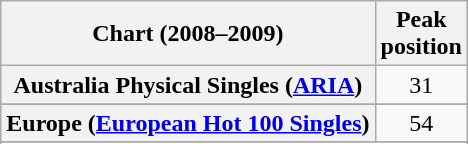<table class="wikitable sortable plainrowheaders" style="text-align:center">
<tr>
<th scope="col">Chart (2008–2009)</th>
<th scope="col">Peak<br>position</th>
</tr>
<tr>
<th scope="row">Australia Physical Singles (<a href='#'>ARIA</a>)</th>
<td>31</td>
</tr>
<tr>
</tr>
<tr>
</tr>
<tr>
</tr>
<tr>
</tr>
<tr>
<th scope="row">Europe (<a href='#'>European Hot 100 Singles</a>)</th>
<td>54</td>
</tr>
<tr>
</tr>
<tr>
</tr>
<tr>
</tr>
<tr>
</tr>
<tr>
</tr>
<tr>
</tr>
<tr>
</tr>
<tr>
</tr>
<tr>
</tr>
</table>
